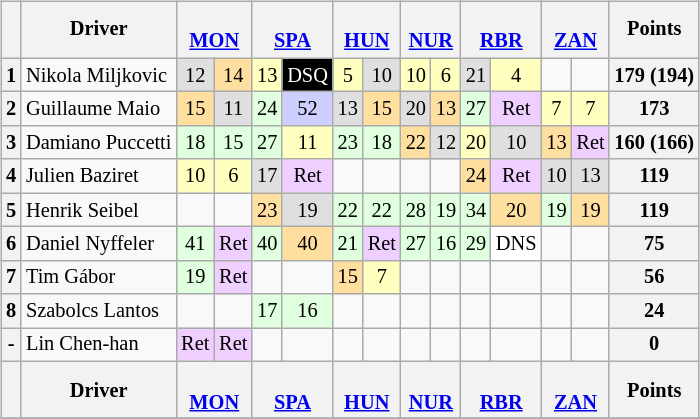<table>
<tr>
<td valign="top"><br><table class="wikitable" style="font-size:85%; text-align:center;">
<tr>
<th></th>
<th>Driver</th>
<th colspan="2"><br><a href='#'>MON</a></th>
<th colspan="2"><br><a href='#'>SPA</a></th>
<th colspan="2"><br><a href='#'>HUN</a></th>
<th colspan="2"><br><a href='#'>NUR</a></th>
<th colspan="2"><br><a href='#'>RBR</a></th>
<th colspan="2"><br><a href='#'>ZAN</a></th>
<th>Points</th>
</tr>
<tr>
<th>1</th>
<td align="left"> Nikola Miljkovic</td>
<td style="background:#dfdfdf;">12</td>
<td style="background:#ffdf9f;">14</td>
<td style="background:#ffffbf;">13</td>
<td style="background:#000000; color:#ffffff">DSQ</td>
<td style="background:#ffffbf;">5</td>
<td style="background:#dfdfdf;">10</td>
<td style="background:#ffffbf;">10</td>
<td style="background:#ffffbf;">6</td>
<td style="background:#dfdfdf;">21</td>
<td style="background:#ffffbf;">4</td>
<td></td>
<td></td>
<th>179 (194)</th>
</tr>
<tr>
<th>2</th>
<td align="left"> Guillaume Maio</td>
<td style="background:#ffdf9f;">15</td>
<td style="background:#dfdfdf;">11</td>
<td style="background:#dfffdf;">24</td>
<td style="background:#cfcfff;">52</td>
<td style="background:#dfdfdf;">13</td>
<td style="background:#ffdf9f;">15</td>
<td style="background:#dfdfdf;">20</td>
<td style="background:#ffdf9f;">13</td>
<td style="background:#dfffdf;">27</td>
<td style="background:#efcfff;">Ret</td>
<td style="background:#ffffbf;">7</td>
<td style="background:#ffffbf;">7</td>
<th>173</th>
</tr>
<tr>
<th>3</th>
<td align="left"> Damiano Puccetti</td>
<td style="background:#dfffdf;">18</td>
<td style="background:#dfffdf;">15</td>
<td style="background:#dfffdf;">27</td>
<td style="background:#ffffbf;">11</td>
<td style="background:#dfffdf;">23</td>
<td style="background:#dfffdf;">18</td>
<td style="background:#ffdf9f;">22</td>
<td style="background:#dfdfdf;">12</td>
<td style="background:#ffffbf;">20</td>
<td style="background:#dfdfdf;">10</td>
<td style="background:#ffdf9f;">13</td>
<td style="background:#efcfff;">Ret</td>
<th>160 (166)</th>
</tr>
<tr>
<th>4</th>
<td align="left"> Julien Baziret</td>
<td style="background:#ffffbf;">10</td>
<td style="background:#ffffbf;">6</td>
<td style="background:#dfdfdf;">17</td>
<td style="background:#efcfff;">Ret</td>
<td></td>
<td></td>
<td></td>
<td></td>
<td style="background:#ffdf9f;">24</td>
<td style="background:#efcfff;">Ret</td>
<td style="background:#dfdfdf;">10</td>
<td style="background:#dfdfdf;">13</td>
<th>119</th>
</tr>
<tr>
<th>5</th>
<td align="left"> Henrik Seibel</td>
<td></td>
<td></td>
<td style="background:#ffdf9f;">23</td>
<td style="background:#dfdfdf;">19</td>
<td style="background:#dfffdf;">22</td>
<td style="background:#dfffdf;">22</td>
<td style="background:#dfffdf;">28</td>
<td style="background:#dfffdf;">19</td>
<td style="background:#dfffdf;">34</td>
<td style="background:#ffdf9f;">20</td>
<td style="background:#dfffdf;">19</td>
<td style="background:#ffdf9f;">19</td>
<th>119</th>
</tr>
<tr>
<th>6</th>
<td align="left"> Daniel Nyffeler</td>
<td style="background:#dfffdf;">41</td>
<td style="background:#efcfff;">Ret</td>
<td style="background:#dfffdf;">40</td>
<td style="background:#ffdf9f;">40</td>
<td style="background:#dfffdf;">21</td>
<td style="background:#efcfff;">Ret</td>
<td style="background:#dfffdf;">27</td>
<td style="background:#dfffdf;">16</td>
<td style="background:#dfffdf;">29</td>
<td style="background:#ffffff;">DNS</td>
<td></td>
<td></td>
<th>75</th>
</tr>
<tr>
<th>7</th>
<td align="left"> Tim Gábor</td>
<td style="background:#dfffdf;">19</td>
<td style="background:#efcfff;">Ret</td>
<td></td>
<td></td>
<td style="background:#ffdf9f;">15</td>
<td style="background:#ffffbf;">7</td>
<td></td>
<td></td>
<td></td>
<td></td>
<td></td>
<td></td>
<th>56</th>
</tr>
<tr>
<th>8</th>
<td align="left"> Szabolcs Lantos</td>
<td></td>
<td></td>
<td style="background:#dfffdf;">17</td>
<td style="background:#dfffdf;">16</td>
<td></td>
<td></td>
<td></td>
<td></td>
<td></td>
<td></td>
<td></td>
<td></td>
<th>24</th>
</tr>
<tr>
<th>-</th>
<td align="left"> Lin Chen-han</td>
<td style="background:#efcfff;">Ret</td>
<td style="background:#efcfff;">Ret</td>
<td></td>
<td></td>
<td></td>
<td></td>
<td></td>
<td></td>
<td></td>
<td></td>
<td></td>
<td></td>
<th>0</th>
</tr>
<tr>
<th></th>
<th>Driver</th>
<th colspan="2"><br><a href='#'>MON</a></th>
<th colspan="2"><br><a href='#'>SPA</a></th>
<th colspan="2"><br><a href='#'>HUN</a></th>
<th colspan="2"><br><a href='#'>NUR</a></th>
<th colspan="2"><br><a href='#'>RBR</a></th>
<th colspan="2"><br><a href='#'>ZAN</a></th>
<th>Points</th>
</tr>
<tr>
</tr>
</table>
</td>
<td valign="top"><br></td>
</tr>
</table>
